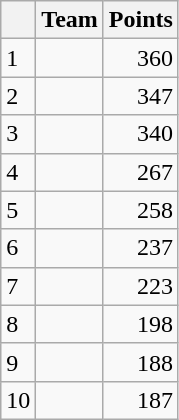<table class="wikitable">
<tr>
<th></th>
<th>Team</th>
<th>Points</th>
</tr>
<tr>
<td>1</td>
<td></td>
<td align=right>360</td>
</tr>
<tr>
<td>2</td>
<td></td>
<td align=right>347</td>
</tr>
<tr>
<td>3</td>
<td></td>
<td align=right>340</td>
</tr>
<tr>
<td>4</td>
<td></td>
<td align=right>267</td>
</tr>
<tr>
<td>5</td>
<td></td>
<td align=right>258</td>
</tr>
<tr>
<td>6</td>
<td></td>
<td align=right>237</td>
</tr>
<tr>
<td>7</td>
<td></td>
<td align=right>223</td>
</tr>
<tr>
<td>8</td>
<td></td>
<td align=right>198</td>
</tr>
<tr>
<td>9</td>
<td></td>
<td align=right>188</td>
</tr>
<tr>
<td>10</td>
<td></td>
<td align=right>187</td>
</tr>
</table>
